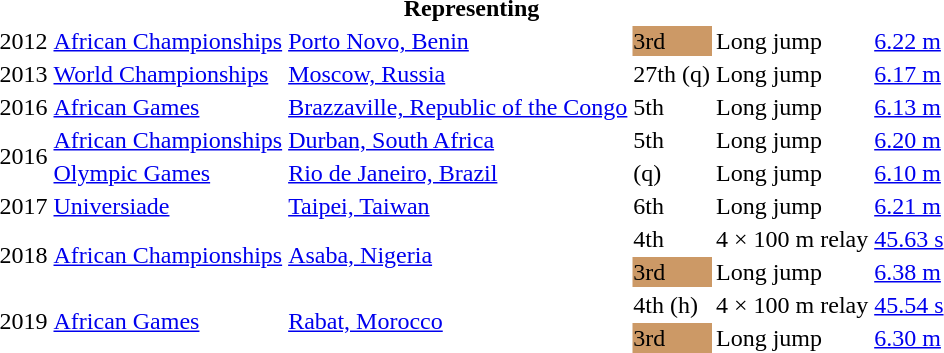<table>
<tr>
<th colspan="6">Representing </th>
</tr>
<tr>
<td>2012</td>
<td><a href='#'>African Championships</a></td>
<td><a href='#'>Porto Novo, Benin</a></td>
<td bgcolor=cc9966>3rd</td>
<td>Long jump</td>
<td><a href='#'>6.22 m</a></td>
</tr>
<tr>
<td>2013</td>
<td><a href='#'>World Championships</a></td>
<td><a href='#'>Moscow, Russia</a></td>
<td>27th (q)</td>
<td>Long jump</td>
<td><a href='#'>6.17 m</a></td>
</tr>
<tr>
<td>2016</td>
<td><a href='#'>African Games</a></td>
<td><a href='#'>Brazzaville, Republic of the Congo</a></td>
<td>5th</td>
<td>Long jump</td>
<td><a href='#'>6.13 m</a></td>
</tr>
<tr>
<td rowspan=2>2016</td>
<td><a href='#'>African Championships</a></td>
<td><a href='#'>Durban, South Africa</a></td>
<td>5th</td>
<td>Long jump</td>
<td><a href='#'>6.20 m</a></td>
</tr>
<tr>
<td><a href='#'>Olympic Games</a></td>
<td><a href='#'>Rio de Janeiro, Brazil</a></td>
<td>(q)</td>
<td>Long jump</td>
<td><a href='#'>6.10 m</a></td>
</tr>
<tr>
<td>2017</td>
<td><a href='#'>Universiade</a></td>
<td><a href='#'>Taipei, Taiwan</a></td>
<td>6th</td>
<td>Long jump</td>
<td><a href='#'>6.21 m</a></td>
</tr>
<tr>
<td rowspan=2>2018</td>
<td rowspan=2><a href='#'>African Championships</a></td>
<td rowspan=2><a href='#'>Asaba, Nigeria</a></td>
<td>4th</td>
<td>4 × 100 m relay</td>
<td><a href='#'>45.63 s</a></td>
</tr>
<tr>
<td bgcolor=cc9966>3rd</td>
<td>Long jump</td>
<td><a href='#'>6.38 m</a></td>
</tr>
<tr>
<td rowspan=2>2019</td>
<td rowspan=2><a href='#'>African Games</a></td>
<td rowspan=2><a href='#'>Rabat, Morocco</a></td>
<td>4th (h)</td>
<td>4 × 100 m relay</td>
<td><a href='#'>45.54 s</a></td>
</tr>
<tr>
<td bgcolor=cc9966>3rd</td>
<td>Long jump</td>
<td><a href='#'>6.30 m</a></td>
</tr>
</table>
